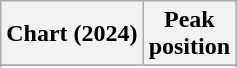<table class="wikitable sortable plainrowheaders" style="text-align:center">
<tr>
<th scope="col">Chart (2024)</th>
<th scope="col">Peak<br>position</th>
</tr>
<tr>
</tr>
<tr>
</tr>
<tr>
</tr>
<tr>
</tr>
<tr>
</tr>
<tr>
</tr>
<tr>
</tr>
</table>
